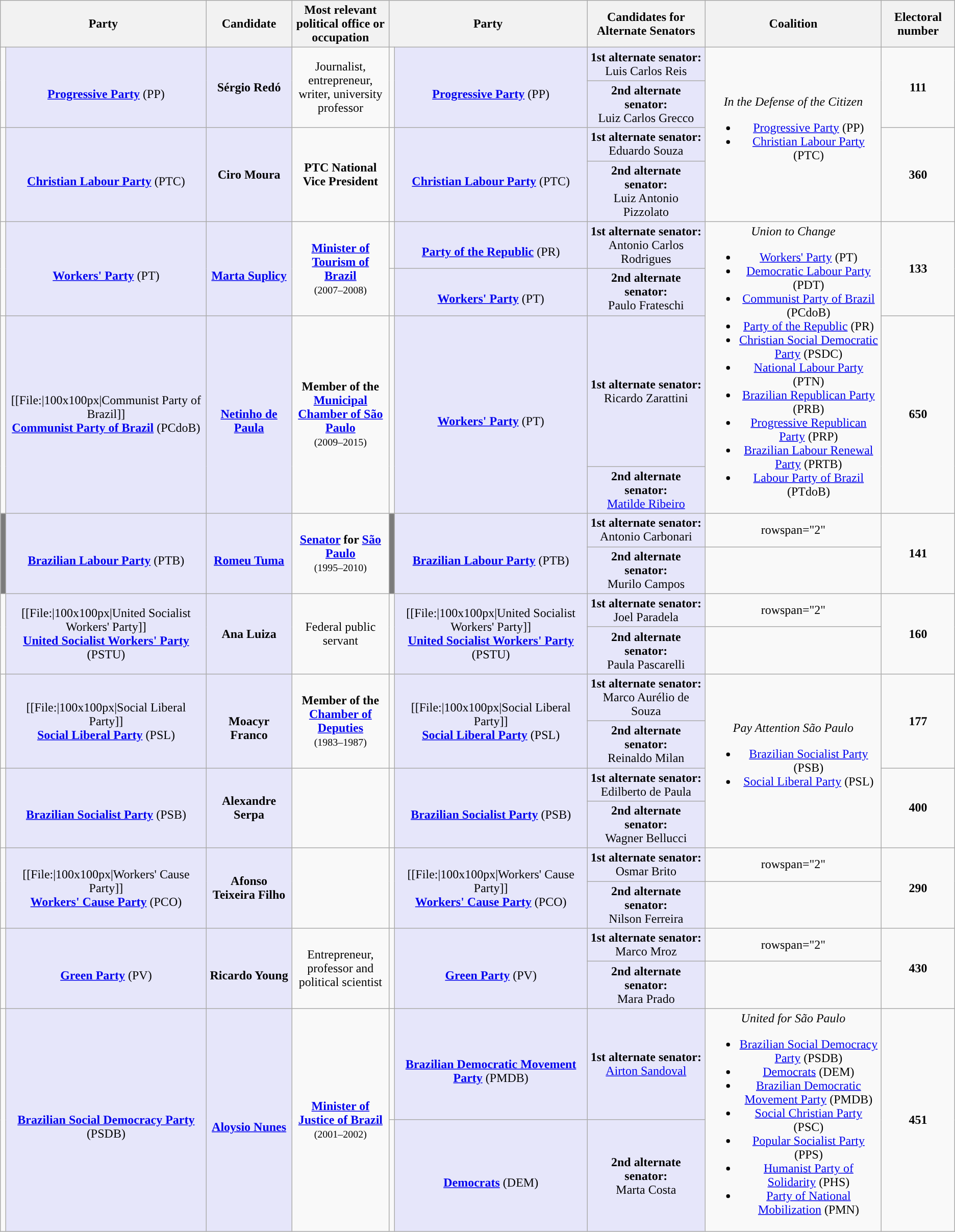<table class="wikitable" style="text-align:center">
<tr>
<th colspan="2">Party</th>
<th>Candidate</th>
<th style="max-width:10em">Most relevant political office or occupation</th>
<th colspan="2">Party</th>
<th>Candidates for Alternate Senators</th>
<th>Coalition</th>
<th>Electoral number</th>
</tr>
<tr>
<td rowspan="2" style="background:"></td>
<td rowspan="2" style="background:lavender;" max-width:150px><br><strong><a href='#'>Progressive Party</a></strong> (PP)</td>
<td rowspan="2" style="background:lavender;" max-width:150px><strong>Sérgio Redó</strong></td>
<td rowspan="2" style="max-width:10em">Journalist, entrepreneur, writer, university professor</td>
<td rowspan="2" style="background:"></td>
<td rowspan="2" style="background:lavender;" max-width:150px><br><strong><a href='#'>Progressive Party</a></strong> (PP)</td>
<td style="background:lavender;"><strong>1st alternate senator:</strong><br>Luis Carlos Reis</td>
<td rowspan="4"><em>In the Defense of the Citizen</em><br><ul><li><a href='#'>Progressive Party</a> (PP)</li><li><a href='#'>Christian Labour Party</a> (PTC)</li></ul></td>
<td rowspan="2"><strong>111</strong></td>
</tr>
<tr>
<td style="background:lavender;"><strong>2nd alternate senator:</strong><br>Luiz Carlos Grecco</td>
</tr>
<tr>
<td rowspan="2" style="background:"></td>
<td rowspan="2" style="background:lavender;" max-width:150px><br><strong><a href='#'>Christian Labour Party</a></strong> (PTC)</td>
<td rowspan="2" style="background:lavender;" max-width:150px><strong>Ciro Moura</strong></td>
<td rowspan="2" style="max-width:10em"><strong>PTC National Vice President</strong></td>
<td rowspan="2" style="background:"></td>
<td rowspan="2" style="background:lavender;" max-width:150px><br><strong><a href='#'>Christian Labour Party</a></strong> (PTC)</td>
<td style="background:lavender;"><strong>1st alternate senator:</strong><br>Eduardo Souza</td>
<td rowspan="2"><strong>360</strong></td>
</tr>
<tr>
<td style="background:lavender;"><strong>2nd alternate senator:</strong><br>Luiz Antonio Pizzolato</td>
</tr>
<tr>
<td rowspan="2" style="background:"></td>
<td rowspan="2" style="background:lavender;" max-width:150px><br><strong><a href='#'>Workers' Party</a></strong> (PT)</td>
<td rowspan="2" style="background:lavender;" max-width:150px><br><strong><a href='#'>Marta Suplicy</a></strong></td>
<td rowspan="2" style="max-width:10em"><strong><a href='#'>Minister of Tourism of Brazil</a></strong><br><small>(2007–2008)</small></td>
<td style="background:"></td>
<td style="background:lavender;" max-width:150px><br><strong><a href='#'>Party of the Republic</a></strong> (PR)</td>
<td style="background:lavender;"><strong>1st alternate senator:</strong><br>Antonio Carlos Rodrigues</td>
<td rowspan="4"><em>Union to Change</em><br><ul><li><a href='#'>Workers' Party</a> (PT)</li><li><a href='#'>Democratic Labour Party</a> (PDT)</li><li><a href='#'>Communist Party of Brazil</a> (PCdoB)</li><li><a href='#'>Party of the Republic</a> (PR)</li><li><a href='#'>Christian Social Democratic Party</a> (PSDC)</li><li><a href='#'>National Labour Party</a> (PTN)</li><li><a href='#'>Brazilian Republican Party</a> (PRB)</li><li><a href='#'>Progressive Republican Party</a> (PRP)</li><li><a href='#'>Brazilian Labour Renewal Party</a> (PRTB)</li><li><a href='#'>Labour Party of Brazil</a> (PTdoB)</li></ul></td>
<td rowspan="2"><strong>133</strong></td>
</tr>
<tr>
<td style="background:"></td>
<td style="background:lavender;" max-width:150px><br><strong><a href='#'>Workers' Party</a></strong> (PT)</td>
<td style="background:lavender;"><strong>2nd alternate senator:</strong><br>Paulo Frateschi</td>
</tr>
<tr>
<td rowspan="2" style="background:"></td>
<td rowspan="2" style="background:lavender;" max-width:150px>[[File:|100x100px|Communist Party of Brazil]]<br><strong><a href='#'>Communist Party of Brazil</a></strong> (PCdoB)</td>
<td rowspan="2" style="background:lavender;" max-width:150px><br><strong><a href='#'>Netinho de Paula</a></strong></td>
<td rowspan="2" style="max-width:10em"><strong>Member of the <a href='#'>Municipal Chamber of São Paulo</a></strong><br><small>(2009–2015)</small></td>
<td rowspan="2" style="background:"></td>
<td rowspan="2" style="background:lavender;" max-width:150px><br><strong><a href='#'>Workers' Party</a></strong> (PT)</td>
<td style="background:lavender;"><strong>1st alternate senator:</strong><br>Ricardo Zarattini</td>
<td rowspan="2"><strong>650</strong></td>
</tr>
<tr>
<td style="background:lavender;"><strong>2nd alternate senator:</strong><br><a href='#'>Matilde Ribeiro</a></td>
</tr>
<tr>
<td rowspan="2" style="background:#7B7B7B"></td>
<td rowspan="2" style="background:lavender;" max-width:150px><br><strong><a href='#'>Brazilian Labour Party</a></strong> (PTB)</td>
<td rowspan="2" style="background:lavender;" max-width:150px><br><strong><a href='#'>Romeu Tuma</a></strong></td>
<td rowspan="2" style="max-width:10em"><strong><a href='#'>Senator</a> for <a href='#'>São Paulo</a></strong><br><small>(1995–2010)</small></td>
<td rowspan="2" style="background:#7B7B7B"></td>
<td rowspan="2" style="background:lavender;" max-width:150px><br><strong><a href='#'>Brazilian Labour Party</a></strong> (PTB)</td>
<td style="background:lavender;"><strong>1st alternate senator:</strong><br>Antonio Carbonari</td>
<td>rowspan="2" </td>
<td rowspan="2"><strong>141</strong></td>
</tr>
<tr>
<td style="background:lavender;"><strong>2nd alternate senator:</strong><br>Murilo Campos</td>
</tr>
<tr>
<td rowspan="2" style="background:"></td>
<td rowspan="2" style="background:lavender;" max-width:150px>[[File:|100x100px|United Socialist Workers' Party]]<br><strong><a href='#'>United Socialist Workers' Party</a></strong> (PSTU)</td>
<td rowspan="2" style="background:lavender;" max-width:150px><strong>Ana Luiza</strong></td>
<td rowspan="2" style="max-width:10em">Federal public servant</td>
<td rowspan="2" style="background:"></td>
<td rowspan="2" style="background:lavender;" max-width:150px>[[File:|100x100px|United Socialist Workers' Party]]<br><strong><a href='#'>United Socialist Workers' Party</a></strong> (PSTU)</td>
<td style="background:lavender;"><strong>1st alternate senator:</strong><br>Joel Paradela</td>
<td>rowspan="2" </td>
<td rowspan="2"><strong>160</strong></td>
</tr>
<tr>
<td style="background:lavender;"><strong>2nd alternate senator:</strong><br>Paula Pascarelli</td>
</tr>
<tr>
<td rowspan="2" style="background:"></td>
<td rowspan="2" style="background:lavender;" max-width:150px>[[File:|100x100px|Social Liberal Party]]<br><strong><a href='#'>Social Liberal Party</a></strong> (PSL)</td>
<td rowspan="2" style="background:lavender;" max-width:150px><br><strong>Moacyr Franco</strong></td>
<td rowspan="2" style="max-width:10em"><strong>Member of the <a href='#'>Chamber of Deputies</a></strong><br><small>(1983–1987)</small></td>
<td rowspan="2" style="background:"></td>
<td rowspan="2" style="background:lavender;" max-width:150px>[[File:|100x100px|Social Liberal Party]]<br><strong><a href='#'>Social Liberal Party</a></strong> (PSL)</td>
<td style="background:lavender;"><strong>1st alternate senator:</strong><br>Marco Aurélio de Souza</td>
<td rowspan="4"><em>Pay Attention São Paulo</em><br><ul><li><a href='#'>Brazilian Socialist Party</a> (PSB)</li><li><a href='#'>Social Liberal Party</a> (PSL)</li></ul></td>
<td rowspan="2"><strong>177</strong></td>
</tr>
<tr>
<td style="background:lavender;"><strong>2nd alternate senator:</strong><br>Reinaldo Milan</td>
</tr>
<tr>
<td rowspan="2" style="background:"></td>
<td rowspan="2" style="background:lavender;" max-width:150px><br><strong><a href='#'>Brazilian Socialist Party</a></strong> (PSB)</td>
<td rowspan="2" style="background:lavender;" max-width:150px><strong>Alexandre Serpa</strong></td>
<td rowspan="2" style="max-width:10em"></td>
<td rowspan="2" style="background:"></td>
<td rowspan="2" style="background:lavender;" max-width:150px><br><strong><a href='#'>Brazilian Socialist Party</a></strong> (PSB)</td>
<td style="background:lavender;"><strong>1st alternate senator:</strong><br>Edilberto de Paula</td>
<td rowspan="2"><strong>400</strong></td>
</tr>
<tr>
<td style="background:lavender;"><strong>2nd alternate senator:</strong><br>Wagner Bellucci</td>
</tr>
<tr>
<td rowspan="2" style="background:"></td>
<td rowspan="2" style="background:lavender;" max-width:150px>[[File:|100x100px|Workers' Cause Party]]<br><strong><a href='#'>Workers' Cause Party</a></strong> (PCO)</td>
<td rowspan="2" style="background:lavender;" max-width:150px><strong>Afonso Teixeira Filho</strong></td>
<td rowspan="2" style="max-width:10em"></td>
<td rowspan="2" style="background:"></td>
<td rowspan="2" style="background:lavender;" max-width:150px>[[File:|100x100px|Workers' Cause Party]]<br><strong><a href='#'>Workers' Cause Party</a></strong> (PCO)</td>
<td style="background:lavender;"><strong>1st alternate senator:</strong><br>Osmar Brito</td>
<td>rowspan="2" </td>
<td rowspan="2"><strong>290</strong></td>
</tr>
<tr>
<td style="background:lavender;"><strong>2nd alternate senator:</strong><br>Nilson Ferreira</td>
</tr>
<tr>
<td rowspan="2" style="background:"></td>
<td rowspan="2" style="background:lavender;" max-width:150px><br><strong><a href='#'>Green Party</a></strong> (PV)</td>
<td rowspan="2" style="background:lavender;" max-width:150px><br><strong>Ricardo Young</strong></td>
<td rowspan="2" style="max-width:10em">Entrepreneur, professor and political scientist</td>
<td rowspan="2" style="background:"></td>
<td rowspan="2" style="background:lavender;" max-width:150px><br><strong><a href='#'>Green Party</a></strong> (PV)</td>
<td style="background:lavender;"><strong>1st alternate senator:</strong><br>Marco Mroz</td>
<td>rowspan="2" </td>
<td rowspan="2"><strong>430</strong></td>
</tr>
<tr>
<td style="background:lavender;"><strong>2nd alternate senator:</strong><br>Mara Prado</td>
</tr>
<tr>
<td rowspan="2" style="background:"></td>
<td rowspan="2" style="background:lavender;" max-width:150px><br><strong><a href='#'>Brazilian Social Democracy Party</a></strong> (PSDB)</td>
<td rowspan="2" style="background:lavender;" max-width:150px><br><strong><a href='#'>Aloysio Nunes</a></strong></td>
<td rowspan="2" style="max-width:10em"><strong><a href='#'>Minister of Justice of Brazil</a></strong><br><small>(2001–2002)</small></td>
<td style="background:"></td>
<td style="background:lavender;" max-width:150px><br><strong><a href='#'>Brazilian Democratic Movement Party</a></strong> (PMDB)</td>
<td style="background:lavender;"><strong>1st alternate senator:</strong><br><a href='#'>Airton Sandoval</a></td>
<td rowspan="2"><em>United for São Paulo</em><br><ul><li><a href='#'>Brazilian Social Democracy Party</a> (PSDB)</li><li><a href='#'>Democrats</a> (DEM)</li><li><a href='#'>Brazilian Democratic Movement Party</a> (PMDB)</li><li><a href='#'>Social Christian Party</a> (PSC)</li><li><a href='#'>Popular Socialist Party</a> (PPS)</li><li><a href='#'>Humanist Party of Solidarity</a> (PHS)</li><li><a href='#'>Party of National Mobilization</a> (PMN)</li></ul></td>
<td rowspan="2"><strong>451</strong></td>
</tr>
<tr>
<td style="background:"></td>
<td style="background:lavender;" max-width:150px><br><strong><a href='#'>Democrats</a></strong> (DEM)</td>
<td style="background:lavender;"><strong>2nd alternate senator:</strong><br>Marta Costa</td>
</tr>
</table>
